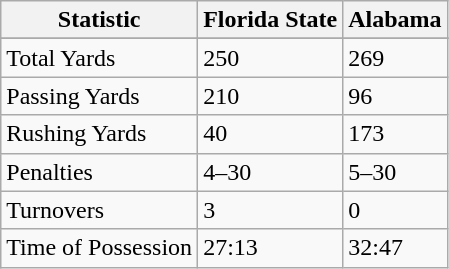<table class="wikitable">
<tr>
<th>Statistic</th>
<th>Florida State</th>
<th>Alabama</th>
</tr>
<tr>
</tr>
<tr>
<td>Total Yards</td>
<td>250</td>
<td>269</td>
</tr>
<tr>
<td>Passing Yards</td>
<td>210</td>
<td>96</td>
</tr>
<tr>
<td>Rushing Yards</td>
<td>40</td>
<td>173</td>
</tr>
<tr>
<td>Penalties</td>
<td>4–30</td>
<td>5–30</td>
</tr>
<tr>
<td>Turnovers</td>
<td>3</td>
<td>0</td>
</tr>
<tr>
<td>Time of Possession</td>
<td>27:13</td>
<td>32:47</td>
</tr>
</table>
